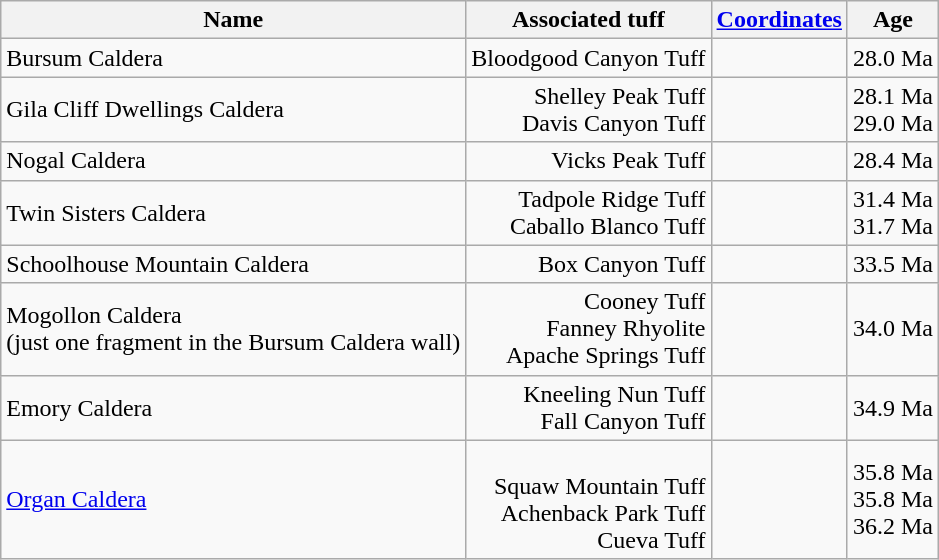<table class="wikitable">
<tr>
<th>Name</th>
<th>Associated tuff</th>
<th><a href='#'>Coordinates</a></th>
<th>Age</th>
</tr>
<tr align="right">
<td align="left">Bursum Caldera</td>
<td>Bloodgood Canyon Tuff</td>
<td></td>
<td>28.0 Ma</td>
</tr>
<tr align="right">
<td align="left" class="fn org">Gila Cliff Dwellings Caldera</td>
<td>Shelley Peak Tuff<br>Davis Canyon Tuff</td>
<td></td>
<td>28.1 Ma<br>29.0 Ma</td>
</tr>
<tr align="right">
<td align="left">Nogal Caldera</td>
<td>Vicks Peak Tuff</td>
<td></td>
<td>28.4 Ma</td>
</tr>
<tr align="right">
<td align="left">Twin Sisters Caldera</td>
<td>Tadpole Ridge Tuff<br>Caballo Blanco Tuff</td>
<td></td>
<td>31.4 Ma<br>31.7 Ma</td>
</tr>
<tr align="right">
<td align="left">Schoolhouse Mountain Caldera</td>
<td>Box Canyon Tuff</td>
<td></td>
<td>33.5 Ma</td>
</tr>
<tr align="right">
<td align="left">Mogollon Caldera<br>(just one fragment in the Bursum Caldera wall)</td>
<td>Cooney Tuff<br>Fanney Rhyolite<br>Apache Springs Tuff</td>
<td></td>
<td>34.0 Ma</td>
</tr>
<tr align="right">
<td align="left">Emory Caldera</td>
<td>Kneeling Nun Tuff<br>Fall Canyon Tuff</td>
<td></td>
<td>34.9 Ma</td>
</tr>
<tr align="right">
<td align="left"><a href='#'>Organ Caldera</a></td>
<td><br>Squaw Mountain Tuff<br>
Achenback Park Tuff<br>
Cueva Tuff</td>
<td></td>
<td>35.8 Ma<br>35.8 Ma<br>36.2 Ma</td>
</tr>
</table>
